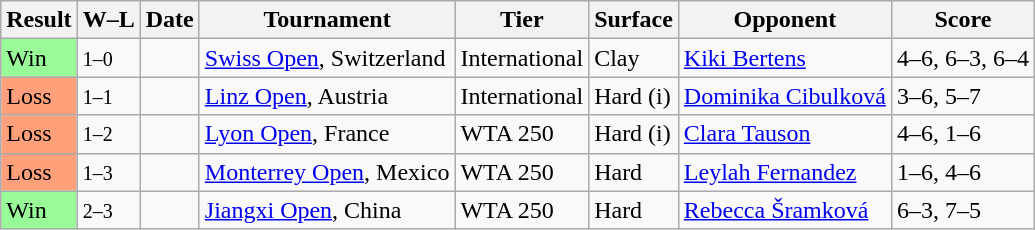<table class="sortable wikitable">
<tr>
<th>Result</th>
<th class=unsortable>W–L</th>
<th>Date</th>
<th>Tournament</th>
<th>Tier</th>
<th>Surface</th>
<th>Opponent</th>
<th class=unsortable>Score</th>
</tr>
<tr>
<td bgcolor=98fb98>Win</td>
<td><small>1–0</small></td>
<td><a href='#'></a></td>
<td><a href='#'>Swiss Open</a>, Switzerland</td>
<td>International</td>
<td>Clay</td>
<td> <a href='#'>Kiki Bertens</a></td>
<td>4–6, 6–3, 6–4</td>
</tr>
<tr>
<td bgcolor=ffa07a>Loss</td>
<td><small>1–1</small></td>
<td><a href='#'></a></td>
<td><a href='#'>Linz Open</a>, Austria</td>
<td>International</td>
<td>Hard (i)</td>
<td> <a href='#'>Dominika Cibulková</a></td>
<td>3–6, 5–7</td>
</tr>
<tr>
<td bgcolor=ffa07a>Loss</td>
<td><small>1–2</small></td>
<td><a href='#'></a></td>
<td><a href='#'>Lyon Open</a>, France</td>
<td>WTA 250</td>
<td>Hard (i)</td>
<td> <a href='#'>Clara Tauson</a></td>
<td>4–6, 1–6</td>
</tr>
<tr>
<td bgcolor=ffa07a>Loss</td>
<td><small>1–3</small></td>
<td><a href='#'></a></td>
<td><a href='#'>Monterrey Open</a>, Mexico</td>
<td>WTA 250</td>
<td>Hard</td>
<td> <a href='#'>Leylah Fernandez</a></td>
<td>1–6, 4–6</td>
</tr>
<tr>
<td bgcolor=98fb98>Win</td>
<td><small>2–3</small></td>
<td><a href='#'></a></td>
<td><a href='#'>Jiangxi Open</a>, China</td>
<td>WTA 250</td>
<td>Hard</td>
<td> <a href='#'>Rebecca Šramková</a></td>
<td>6–3, 7–5</td>
</tr>
</table>
